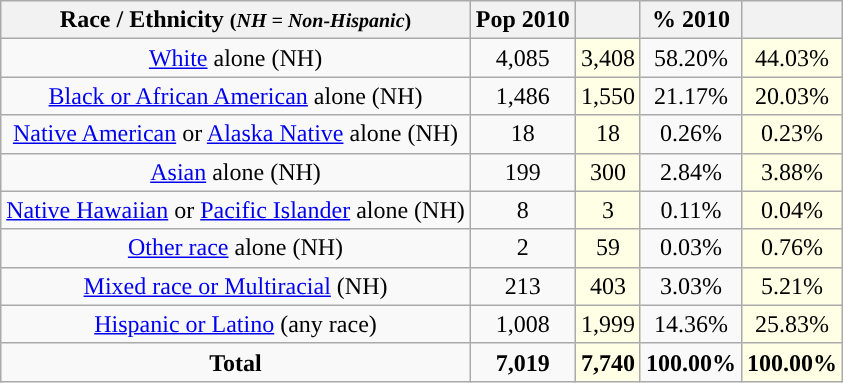<table class="wikitable" style="text-align:center;">
<tr>
<th>Race / Ethnicity <small>(<em>NH = Non-Hispanic</em>)</small></th>
<th>Pop 2010</th>
<th></th>
<th>% 2010</th>
<th></th>
</tr>
<tr>
<td><a href='#'>White</a> alone (NH)</td>
<td>4,085</td>
<td style='background: #ffffe6;'>3,408</td>
<td>58.20%</td>
<td style='background: #ffffe6;'>44.03%</td>
</tr>
<tr>
<td><a href='#'>Black or African American</a> alone (NH)</td>
<td>1,486</td>
<td style='background: #ffffe6;'>1,550</td>
<td>21.17%</td>
<td style='background: #ffffe6;'>20.03%</td>
</tr>
<tr>
<td><a href='#'>Native American</a> or <a href='#'>Alaska Native</a> alone (NH)</td>
<td>18</td>
<td style='background: #ffffe6;'>18</td>
<td>0.26%</td>
<td style='background: #ffffe6;'>0.23%</td>
</tr>
<tr>
<td><a href='#'>Asian</a> alone (NH)</td>
<td>199</td>
<td style='background: #ffffe6;'>300</td>
<td>2.84%</td>
<td style='background: #ffffe6;'>3.88%</td>
</tr>
<tr>
<td><a href='#'>Native Hawaiian</a> or <a href='#'>Pacific Islander</a> alone (NH)</td>
<td>8</td>
<td style='background: #ffffe6;'>3</td>
<td>0.11%</td>
<td style='background: #ffffe6;'>0.04%</td>
</tr>
<tr>
<td><a href='#'>Other race</a> alone (NH)</td>
<td>2</td>
<td style='background: #ffffe6;'>59</td>
<td>0.03%</td>
<td style='background: #ffffe6;'>0.76%</td>
</tr>
<tr>
<td><a href='#'>Mixed race or Multiracial</a> (NH)</td>
<td>213</td>
<td style='background: #ffffe6;'>403</td>
<td>3.03%</td>
<td style='background: #ffffe6;'>5.21%</td>
</tr>
<tr>
<td><a href='#'>Hispanic or Latino</a> (any race)</td>
<td>1,008</td>
<td style='background: #ffffe6;'>1,999</td>
<td>14.36%</td>
<td style='background: #ffffe6;'>25.83%</td>
</tr>
<tr>
<td><strong>Total</strong></td>
<td><strong>7,019</strong></td>
<td style='background: #ffffe6;'><strong>7,740</strong></td>
<td><strong>100.00%</strong></td>
<td style='background: #ffffe6;'><strong>100.00%</strong></td>
</tr>
</table>
